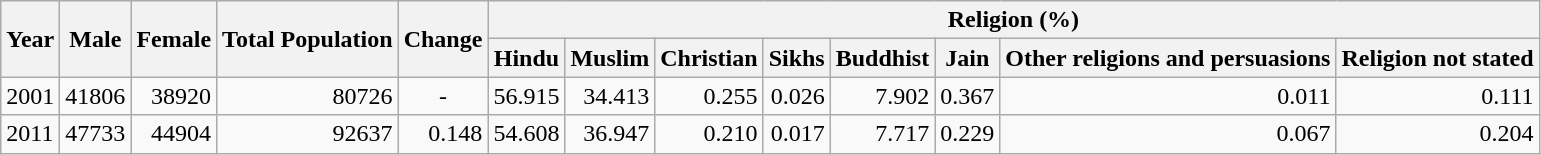<table class="wikitable">
<tr>
<th rowspan="2">Year</th>
<th rowspan="2">Male</th>
<th rowspan="2">Female</th>
<th rowspan="2">Total Population</th>
<th rowspan="2">Change</th>
<th colspan="8">Religion (%)</th>
</tr>
<tr>
<th>Hindu</th>
<th>Muslim</th>
<th>Christian</th>
<th>Sikhs</th>
<th>Buddhist</th>
<th>Jain</th>
<th>Other religions and persuasions</th>
<th>Religion not stated</th>
</tr>
<tr>
<td>2001</td>
<td style="text-align:right;">41806</td>
<td style="text-align:right;">38920</td>
<td style="text-align:right;">80726</td>
<td style="text-align:center;">-</td>
<td style="text-align:right;">56.915</td>
<td style="text-align:right;">34.413</td>
<td style="text-align:right;">0.255</td>
<td style="text-align:right;">0.026</td>
<td style="text-align:right;">7.902</td>
<td style="text-align:right;">0.367</td>
<td style="text-align:right;">0.011</td>
<td style="text-align:right;">0.111</td>
</tr>
<tr>
<td>2011</td>
<td style="text-align:right;">47733</td>
<td style="text-align:right;">44904</td>
<td style="text-align:right;">92637</td>
<td style="text-align:right;">0.148</td>
<td style="text-align:right;">54.608</td>
<td style="text-align:right;">36.947</td>
<td style="text-align:right;">0.210</td>
<td style="text-align:right;">0.017</td>
<td style="text-align:right;">7.717</td>
<td style="text-align:right;">0.229</td>
<td style="text-align:right;">0.067</td>
<td style="text-align:right;">0.204</td>
</tr>
</table>
